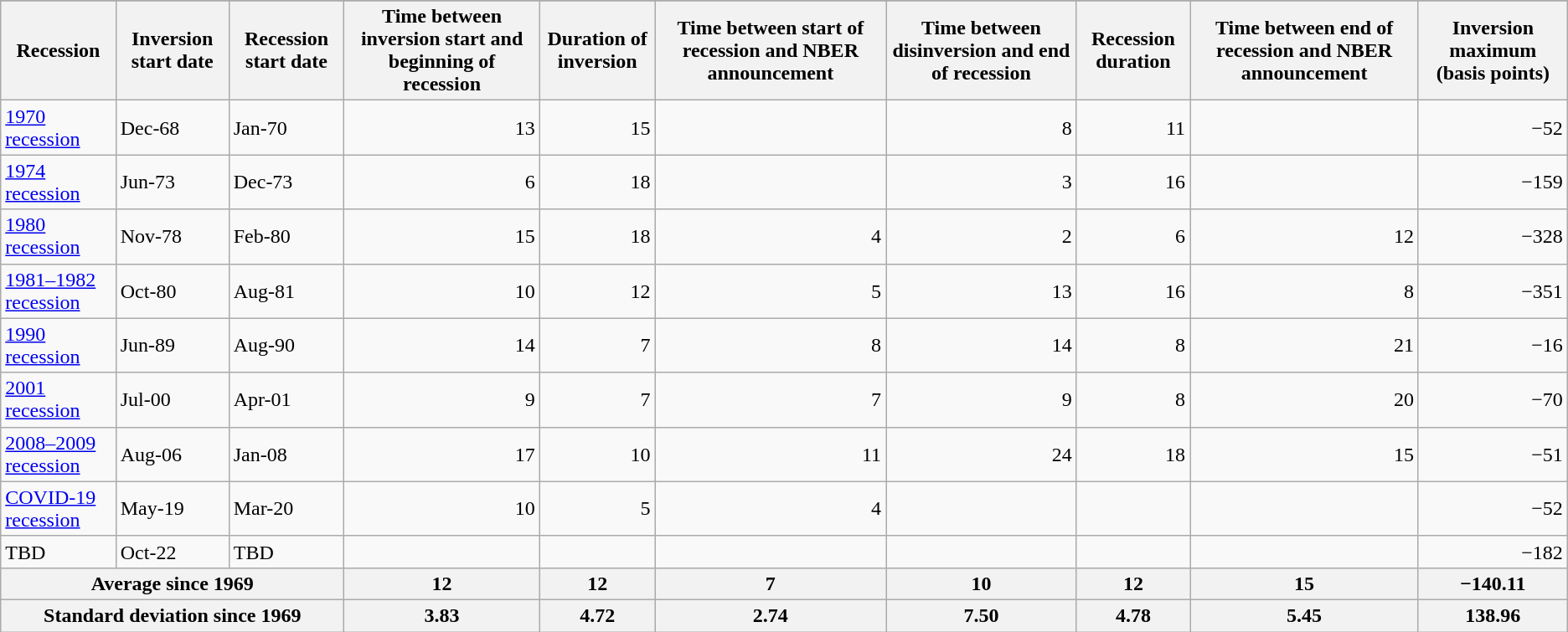<table class="wikitable sortable">
<tr>
</tr>
<tr>
<th>Recession</th>
<th>Inversion start date</th>
<th>Recession start date</th>
<th>Time between inversion start and beginning of recession</th>
<th>Duration of inversion</th>
<th>Time between start of recession and NBER announcement</th>
<th>Time between disinversion and end of recession</th>
<th>Recession duration</th>
<th>Time between end of recession and NBER announcement</th>
<th>Inversion maximum (basis points)</th>
</tr>
<tr>
<td><a href='#'>1970 recession</a></td>
<td>Dec-68</td>
<td>Jan-70</td>
<td align="right">13</td>
<td align="right">15</td>
<td></td>
<td align="right">8</td>
<td align="right">11</td>
<td></td>
<td align="right">−52</td>
</tr>
<tr>
<td><a href='#'>1974 recession</a></td>
<td>Jun-73</td>
<td>Dec-73</td>
<td align="right">6</td>
<td align="right">18</td>
<td></td>
<td align="right">3</td>
<td align="right">16</td>
<td></td>
<td align="right">−159</td>
</tr>
<tr>
<td><a href='#'>1980 recession</a></td>
<td>Nov-78</td>
<td>Feb-80</td>
<td align="right">15</td>
<td align="right">18</td>
<td align="right">4</td>
<td align="right">2</td>
<td align="right">6</td>
<td align="right">12</td>
<td align="right">−328</td>
</tr>
<tr>
<td><a href='#'>1981–1982 recession</a></td>
<td>Oct-80</td>
<td>Aug-81</td>
<td align="right">10</td>
<td align="right">12</td>
<td align="right">5</td>
<td align="right">13</td>
<td align="right">16</td>
<td align="right">8</td>
<td align="right">−351</td>
</tr>
<tr>
<td><a href='#'>1990 recession</a></td>
<td>Jun-89</td>
<td>Aug-90</td>
<td align="right">14</td>
<td align="right">7</td>
<td align="right">8</td>
<td align="right">14</td>
<td align="right">8</td>
<td align="right">21</td>
<td align="right">−16</td>
</tr>
<tr>
<td><a href='#'>2001 recession</a></td>
<td>Jul-00</td>
<td>Apr-01</td>
<td align="right">9</td>
<td align="right">7</td>
<td align="right">7</td>
<td align="right">9</td>
<td align="right">8</td>
<td align="right">20</td>
<td align="right">−70</td>
</tr>
<tr>
<td><a href='#'>2008–2009 recession</a></td>
<td>Aug-06</td>
<td>Jan-08</td>
<td align="right">17</td>
<td align="right">10</td>
<td align="right">11</td>
<td align="right">24</td>
<td align="right">18</td>
<td align="right">15</td>
<td align="right">−51</td>
</tr>
<tr>
<td><a href='#'>COVID-19 recession</a></td>
<td>May-19</td>
<td>Mar-20</td>
<td align="right">10</td>
<td align="right">5</td>
<td align="right">4</td>
<td></td>
<td></td>
<td></td>
<td align="right">−52</td>
</tr>
<tr>
<td>TBD</td>
<td>Oct-22</td>
<td>TBD</td>
<td></td>
<td></td>
<td></td>
<td></td>
<td></td>
<td></td>
<td align="right">−182</td>
</tr>
<tr>
<th colspan="3">Average since 1969</th>
<th align="right">12</th>
<th align="right">12</th>
<th align="right">7</th>
<th align="right">10</th>
<th align="right">12</th>
<th align="right">15</th>
<th align="right">−140.11</th>
</tr>
<tr>
<th colspan="3">Standard deviation since 1969</th>
<th align="right">3.83</th>
<th align="right">4.72</th>
<th align="right">2.74</th>
<th align="right">7.50</th>
<th align="right">4.78</th>
<th align="right">5.45</th>
<th align="right">138.96</th>
</tr>
</table>
